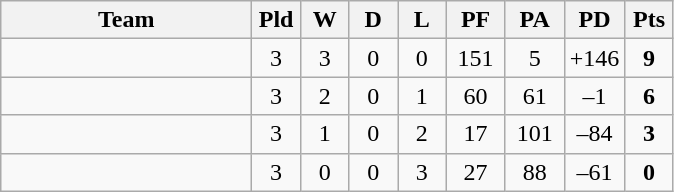<table class="wikitable" style="text-align:center;">
<tr>
<th width=160>Team</th>
<th width=25 abbr="Played">Pld</th>
<th width=25 abbr="Won">W</th>
<th width=25 abbr="Drawn">D</th>
<th width=25 abbr="Lost">L</th>
<th width=32 abbr="Points for">PF</th>
<th width=32 abbr="Points against">PA</th>
<th width=32 abbr="Points difference">PD</th>
<th width=25 abbr="Points">Pts</th>
</tr>
<tr>
<td align=left></td>
<td>3</td>
<td>3</td>
<td>0</td>
<td>0</td>
<td>151</td>
<td>5</td>
<td>+146</td>
<td><strong>9</strong></td>
</tr>
<tr>
<td align=left></td>
<td>3</td>
<td>2</td>
<td>0</td>
<td>1</td>
<td>60</td>
<td>61</td>
<td>–1</td>
<td><strong>6</strong></td>
</tr>
<tr>
<td align=left></td>
<td>3</td>
<td>1</td>
<td>0</td>
<td>2</td>
<td>17</td>
<td>101</td>
<td>–84</td>
<td><strong>3</strong></td>
</tr>
<tr>
<td align=left></td>
<td>3</td>
<td>0</td>
<td>0</td>
<td>3</td>
<td>27</td>
<td>88</td>
<td>–61</td>
<td><strong>0</strong></td>
</tr>
</table>
